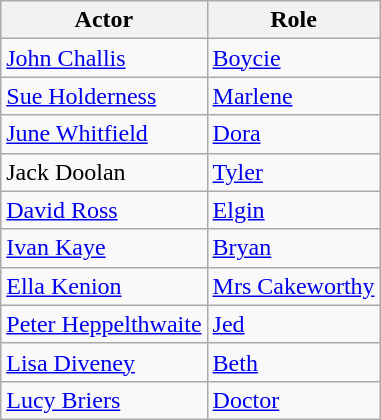<table class="wikitable">
<tr>
<th>Actor</th>
<th>Role</th>
</tr>
<tr>
<td><a href='#'>John Challis</a></td>
<td><a href='#'>Boycie</a></td>
</tr>
<tr>
<td><a href='#'>Sue Holderness</a></td>
<td><a href='#'>Marlene</a></td>
</tr>
<tr>
<td><a href='#'>June Whitfield</a></td>
<td><a href='#'>Dora</a></td>
</tr>
<tr>
<td>Jack Doolan</td>
<td><a href='#'>Tyler</a></td>
</tr>
<tr>
<td><a href='#'>David Ross</a></td>
<td><a href='#'>Elgin</a></td>
</tr>
<tr>
<td><a href='#'>Ivan Kaye</a></td>
<td><a href='#'>Bryan</a></td>
</tr>
<tr>
<td><a href='#'>Ella Kenion</a></td>
<td><a href='#'>Mrs Cakeworthy</a></td>
</tr>
<tr>
<td><a href='#'>Peter Heppelthwaite</a></td>
<td><a href='#'>Jed</a></td>
</tr>
<tr>
<td><a href='#'>Lisa Diveney</a></td>
<td><a href='#'>Beth</a></td>
</tr>
<tr>
<td><a href='#'>Lucy Briers</a></td>
<td><a href='#'>Doctor</a></td>
</tr>
</table>
